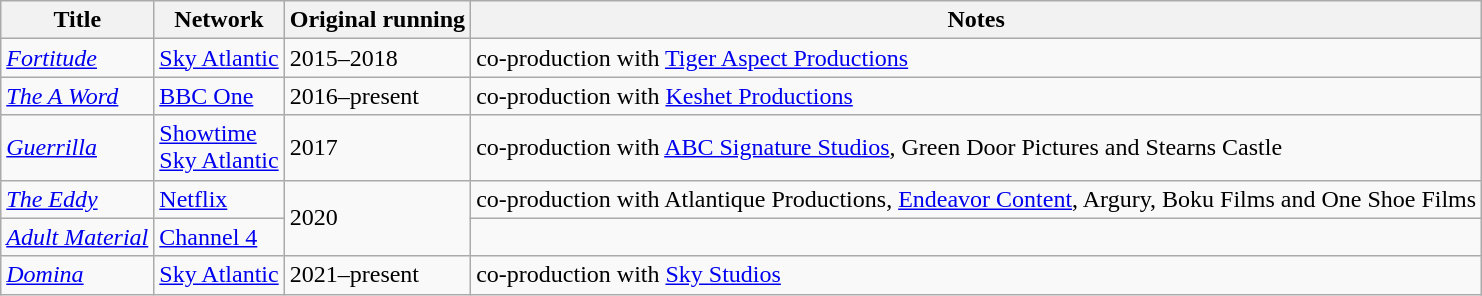<table class="wikitable sortable">
<tr>
<th>Title</th>
<th>Network</th>
<th>Original running</th>
<th>Notes</th>
</tr>
<tr>
<td><em><a href='#'>Fortitude</a></em></td>
<td><a href='#'>Sky Atlantic</a></td>
<td>2015–2018</td>
<td>co-production with <a href='#'>Tiger Aspect Productions</a></td>
</tr>
<tr>
<td><em><a href='#'>The A Word</a></em></td>
<td><a href='#'>BBC One</a></td>
<td>2016–present</td>
<td>co-production with <a href='#'>Keshet Productions</a></td>
</tr>
<tr>
<td><em><a href='#'>Guerrilla</a></em></td>
<td><a href='#'>Showtime</a><br><a href='#'>Sky Atlantic</a></td>
<td>2017</td>
<td>co-production with <a href='#'>ABC Signature Studios</a>, Green Door Pictures and Stearns Castle</td>
</tr>
<tr>
<td><em><a href='#'>The Eddy</a></em></td>
<td><a href='#'>Netflix</a></td>
<td rowspan="2">2020</td>
<td>co-production with Atlantique Productions, <a href='#'>Endeavor Content</a>, Argury, Boku Films and One Shoe Films</td>
</tr>
<tr>
<td><em><a href='#'>Adult Material</a></em></td>
<td><a href='#'>Channel 4</a></td>
<td></td>
</tr>
<tr>
<td><em><a href='#'>Domina</a></em></td>
<td><a href='#'>Sky Atlantic</a></td>
<td>2021–present</td>
<td>co-production with <a href='#'>Sky Studios</a></td>
</tr>
</table>
